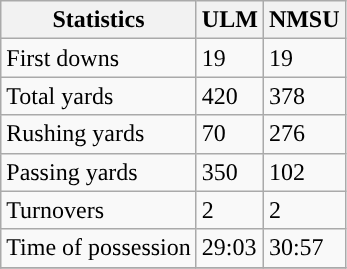<table class="wikitable">
<tr>
<th>Statistics</th>
<th>ULM</th>
<th>NMSU</th>
</tr>
<tr>
<td>First downs</td>
<td>19</td>
<td>19</td>
</tr>
<tr>
<td>Total yards</td>
<td>420</td>
<td>378</td>
</tr>
<tr>
<td>Rushing yards</td>
<td>70</td>
<td>276</td>
</tr>
<tr>
<td>Passing yards</td>
<td>350</td>
<td>102</td>
</tr>
<tr>
<td>Turnovers</td>
<td>2</td>
<td>2</td>
</tr>
<tr>
<td>Time of possession</td>
<td>29:03</td>
<td>30:57</td>
</tr>
<tr>
</tr>
</table>
